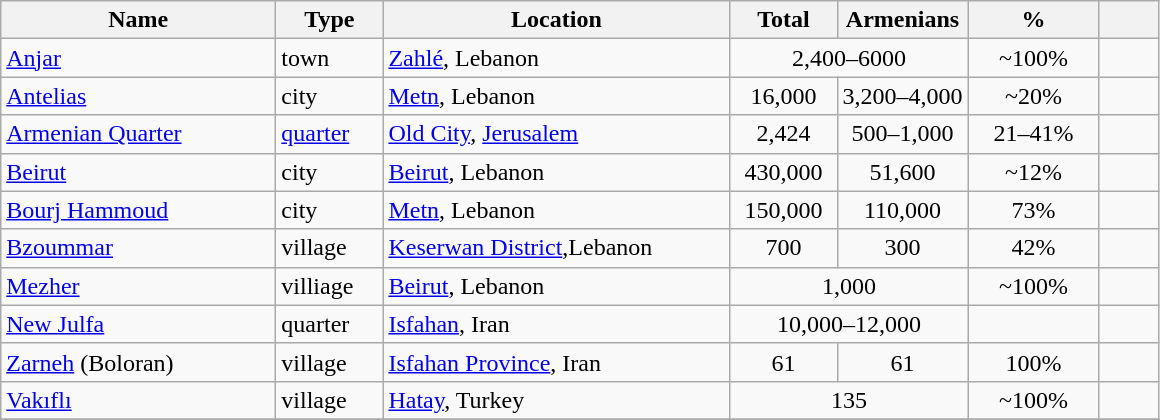<table class="wikitable sortable">
<tr>
<th style="width:11em">Name</th>
<th style="width:4em">Type</th>
<th style="width:14em">Location</th>
<th style="width:4em">Total</th>
<th style="width:5em">Armenians</th>
<th style="width:5em">%</th>
<th class="unsortable" style="width:2em"></th>
</tr>
<tr>
<td><a href='#'>Anjar</a></td>
<td>town</td>
<td> <a href='#'>Zahlé</a>, Lebanon</td>
<td colspan="2" align="center">2,400–6000</td>
<td align="center">~100%</td>
<td align="center"></td>
</tr>
<tr>
<td><a href='#'>Antelias</a></td>
<td>city</td>
<td> <a href='#'>Metn</a>, Lebanon</td>
<td align="center">16,000</td>
<td align="center">3,200–4,000</td>
<td align="center">~20%</td>
<td align="center"></td>
</tr>
<tr>
<td><a href='#'>Armenian Quarter</a></td>
<td><a href='#'>quarter</a></td>
<td> <a href='#'>Old City</a>, <a href='#'>Jerusalem</a></td>
<td align="center">2,424</td>
<td align="center">500–1,000</td>
<td align="center">21–41%</td>
<td align="center"></td>
</tr>
<tr>
<td><a href='#'>Beirut</a></td>
<td>city</td>
<td> <a href='#'>Beirut</a>, Lebanon</td>
<td align="center">430,000</td>
<td align="center">51,600</td>
<td align="center">~12%</td>
<td align="center"></td>
</tr>
<tr>
<td><a href='#'>Bourj Hammoud</a></td>
<td>city</td>
<td> <a href='#'>Metn</a>, Lebanon</td>
<td align="center">150,000</td>
<td align="center">110,000</td>
<td align="center">73%</td>
<td align="center"></td>
</tr>
<tr>
<td><a href='#'>Bzoummar</a></td>
<td>village</td>
<td> <a href='#'>Keserwan District</a>,Lebanon</td>
<td align="center">700</td>
<td align="center">300</td>
<td align="center">42%</td>
<td align="center"></td>
</tr>
<tr>
<td><a href='#'>Mezher</a></td>
<td>villiage</td>
<td> <a href='#'>Beirut</a>, Lebanon</td>
<td colspan="2" align="center">1,000</td>
<td align="center">~100%</td>
<td align="center"></td>
</tr>
<tr>
<td><a href='#'>New Julfa</a></td>
<td>quarter</td>
<td> <a href='#'>Isfahan</a>, Iran</td>
<td colspan="2" align="center">10,000–12,000</td>
<td></td>
<td align="center"></td>
</tr>
<tr>
<td><a href='#'>Zarneh</a> (Boloran)</td>
<td>village</td>
<td> <a href='#'>Isfahan Province</a>, Iran</td>
<td align="center">61</td>
<td align="center">61</td>
<td align="center">100%</td>
<td align="center"></td>
</tr>
<tr>
<td><a href='#'>Vakıflı</a></td>
<td>village</td>
<td> <a href='#'>Hatay</a>, Turkey</td>
<td colspan="2" align="center">135</td>
<td align="center">~100%</td>
<td align="center"></td>
</tr>
<tr>
</tr>
</table>
